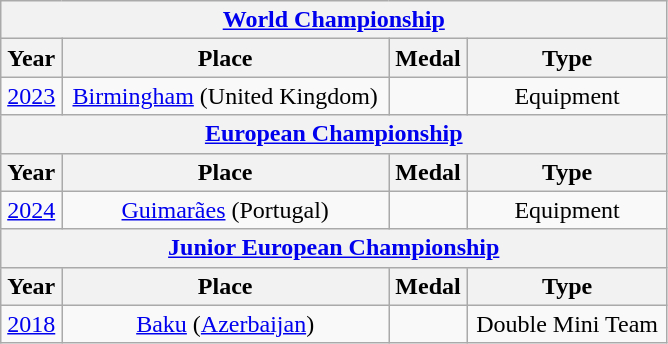<table class="wikitable center col2izq" style="text-align:center;width:445px;">
<tr>
<th colspan="4"><a href='#'>World Championship</a></th>
</tr>
<tr>
<th>Year</th>
<th>Place</th>
<th>Medal</th>
<th>Type</th>
</tr>
<tr>
<td><a href='#'>2023</a></td>
<td><a href='#'>Birmingham</a> (United Kingdom)</td>
<td></td>
<td>Equipment</td>
</tr>
<tr>
<th colspan="4"><a href='#'>European Championship</a></th>
</tr>
<tr>
<th>Year</th>
<th>Place</th>
<th>Medal</th>
<th>Type</th>
</tr>
<tr>
<td><a href='#'>2024</a></td>
<td><a href='#'>Guimarães</a> (Portugal)</td>
<td></td>
<td>Equipment</td>
</tr>
<tr>
<th colspan="4"><a href='#'>Junior European Championship</a></th>
</tr>
<tr>
<th>Year</th>
<th>Place</th>
<th>Medal</th>
<th>Type</th>
</tr>
<tr>
<td><a href='#'>2018</a></td>
<td><a href='#'>Baku</a> (<a href='#'>Azerbaijan</a>)</td>
<td></td>
<td>Double Mini Team</td>
</tr>
</table>
